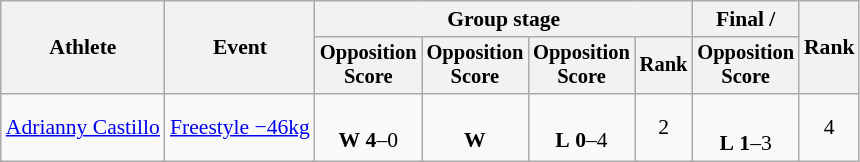<table class="wikitable" style="font-size:90%">
<tr>
<th rowspan=2>Athlete</th>
<th rowspan=2>Event</th>
<th colspan=4>Group stage</th>
<th>Final / </th>
<th rowspan=2>Rank</th>
</tr>
<tr style="font-size:95%">
<th>Opposition<br>Score</th>
<th>Opposition<br>Score</th>
<th>Opposition<br>Score</th>
<th>Rank</th>
<th>Opposition<br>Score</th>
</tr>
<tr align=center>
<td align=left><a href='#'>Adrianny Castillo</a></td>
<td align=left><a href='#'>Freestyle −46kg</a></td>
<td><br><strong>W</strong> <strong>4</strong>–0</td>
<td><br><strong>W</strong></td>
<td><br><strong>L</strong> <strong>0</strong>–4</td>
<td>2 </td>
<td><br><strong>L</strong> <strong>1</strong>–3 <sup></sup></td>
<td>4</td>
</tr>
</table>
